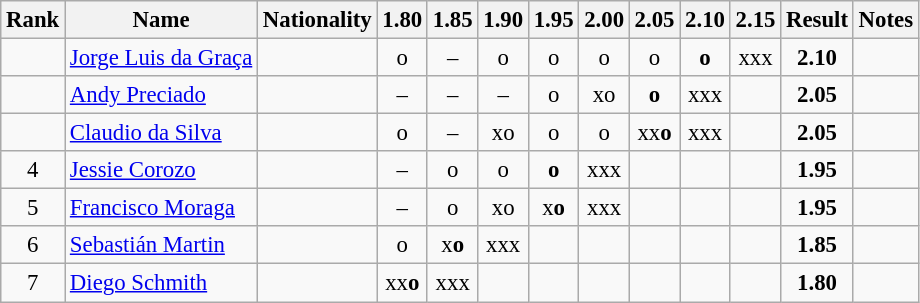<table class="wikitable sortable" style="text-align:center;font-size:95%">
<tr>
<th>Rank</th>
<th>Name</th>
<th>Nationality</th>
<th>1.80</th>
<th>1.85</th>
<th>1.90</th>
<th>1.95</th>
<th>2.00</th>
<th>2.05</th>
<th>2.10</th>
<th>2.15</th>
<th>Result</th>
<th>Notes</th>
</tr>
<tr>
<td></td>
<td align=left><a href='#'>Jorge Luis da Graça</a></td>
<td align=left></td>
<td>o</td>
<td>–</td>
<td>o</td>
<td>o</td>
<td>o</td>
<td>o</td>
<td><strong>o</strong></td>
<td>xxx</td>
<td><strong>2.10</strong></td>
<td></td>
</tr>
<tr>
<td></td>
<td align=left><a href='#'>Andy Preciado</a></td>
<td align=left></td>
<td>–</td>
<td>–</td>
<td>–</td>
<td>o</td>
<td>xo</td>
<td><strong>o</strong></td>
<td>xxx</td>
<td></td>
<td><strong>2.05</strong></td>
<td></td>
</tr>
<tr>
<td></td>
<td align=left><a href='#'>Claudio da Silva</a></td>
<td align=left></td>
<td>o</td>
<td>–</td>
<td>xo</td>
<td>o</td>
<td>o</td>
<td>xx<strong>o</strong></td>
<td>xxx</td>
<td></td>
<td><strong>2.05</strong></td>
<td></td>
</tr>
<tr>
<td>4</td>
<td align=left><a href='#'>Jessie Corozo</a></td>
<td align=left></td>
<td>–</td>
<td>o</td>
<td>o</td>
<td><strong>o</strong></td>
<td>xxx</td>
<td></td>
<td></td>
<td></td>
<td><strong>1.95</strong></td>
<td></td>
</tr>
<tr>
<td>5</td>
<td align=left><a href='#'>Francisco Moraga</a></td>
<td align=left></td>
<td>–</td>
<td>o</td>
<td>xo</td>
<td>x<strong>o</strong></td>
<td>xxx</td>
<td></td>
<td></td>
<td></td>
<td><strong>1.95</strong></td>
<td></td>
</tr>
<tr>
<td>6</td>
<td align=left><a href='#'>Sebastián Martin</a></td>
<td align=left></td>
<td>o</td>
<td>x<strong>o</strong></td>
<td>xxx</td>
<td></td>
<td></td>
<td></td>
<td></td>
<td></td>
<td><strong>1.85</strong></td>
<td></td>
</tr>
<tr>
<td>7</td>
<td align=left><a href='#'>Diego Schmith</a></td>
<td align=left></td>
<td>xx<strong>o</strong></td>
<td>xxx</td>
<td></td>
<td></td>
<td></td>
<td></td>
<td></td>
<td></td>
<td><strong>1.80</strong></td>
<td></td>
</tr>
</table>
